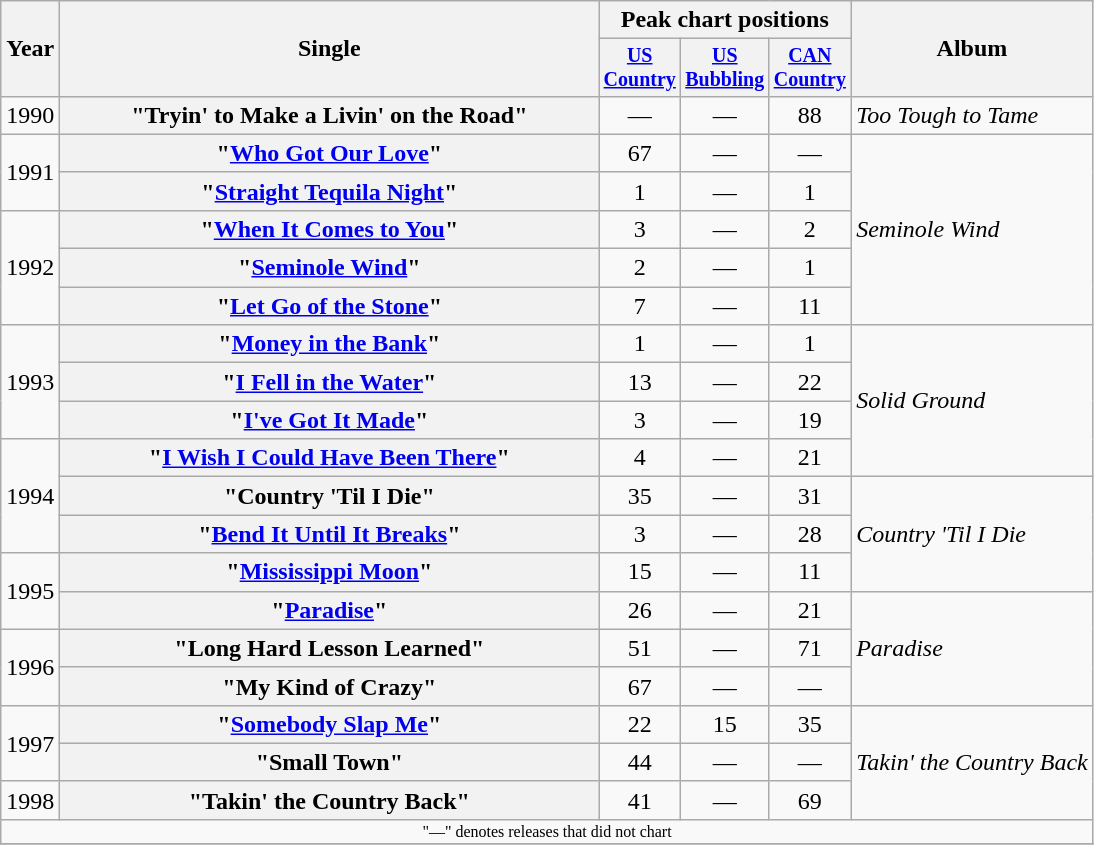<table class="wikitable plainrowheaders" style="text-align:center;">
<tr>
<th rowspan="2">Year</th>
<th rowspan="2" style="width:22em;">Single</th>
<th colspan="3">Peak chart positions</th>
<th rowspan="2">Album</th>
</tr>
<tr style="font-size:smaller;">
<th width="45"><a href='#'>US Country</a><br></th>
<th width="45"><a href='#'>US Bubbling</a><br></th>
<th width="45"><a href='#'>CAN Country</a><br></th>
</tr>
<tr>
<td>1990</td>
<th scope="row">"Tryin' to Make a Livin' on the Road"</th>
<td>—</td>
<td>—</td>
<td>88</td>
<td align="left"><em>Too Tough to Tame</em></td>
</tr>
<tr>
<td rowspan="2">1991</td>
<th scope="row">"<a href='#'>Who Got Our Love</a>"</th>
<td>67</td>
<td>—</td>
<td>—</td>
<td align="left" rowspan="5"><em>Seminole Wind</em></td>
</tr>
<tr>
<th scope="row">"<a href='#'>Straight Tequila Night</a>"</th>
<td>1</td>
<td>—</td>
<td>1</td>
</tr>
<tr>
<td rowspan="3">1992</td>
<th scope="row">"<a href='#'>When It Comes to You</a>"</th>
<td>3</td>
<td>—</td>
<td>2</td>
</tr>
<tr>
<th scope="row">"<a href='#'>Seminole Wind</a>"</th>
<td>2</td>
<td>—</td>
<td>1</td>
</tr>
<tr>
<th scope="row">"<a href='#'>Let Go of the Stone</a>"</th>
<td>7</td>
<td>—</td>
<td>11</td>
</tr>
<tr>
<td rowspan="3">1993</td>
<th scope="row">"<a href='#'>Money in the Bank</a>"</th>
<td>1</td>
<td>—</td>
<td>1</td>
<td align="left" rowspan="4"><em>Solid Ground</em></td>
</tr>
<tr>
<th scope="row">"<a href='#'>I Fell in the Water</a>"</th>
<td>13</td>
<td>—</td>
<td>22</td>
</tr>
<tr>
<th scope="row">"<a href='#'>I've Got It Made</a>"</th>
<td>3</td>
<td>—</td>
<td>19</td>
</tr>
<tr>
<td rowspan="3">1994</td>
<th scope="row">"<a href='#'>I Wish I Could Have Been There</a>"</th>
<td>4</td>
<td>—</td>
<td>21</td>
</tr>
<tr>
<th scope="row">"Country 'Til I Die"</th>
<td>35</td>
<td>—</td>
<td>31</td>
<td align="left" rowspan="3"><em>Country 'Til I Die</em></td>
</tr>
<tr>
<th scope="row">"<a href='#'>Bend It Until It Breaks</a>"</th>
<td>3</td>
<td>—</td>
<td>28</td>
</tr>
<tr>
<td rowspan="2">1995</td>
<th scope="row">"<a href='#'>Mississippi Moon</a>"</th>
<td>15</td>
<td>—</td>
<td>11</td>
</tr>
<tr>
<th scope="row">"<a href='#'>Paradise</a>"</th>
<td>26</td>
<td>—</td>
<td>21</td>
<td align="left" rowspan="3"><em>Paradise</em></td>
</tr>
<tr>
<td rowspan="2">1996</td>
<th scope="row">"Long Hard Lesson Learned"</th>
<td>51</td>
<td>—</td>
<td>71</td>
</tr>
<tr>
<th scope="row">"My Kind of Crazy"</th>
<td>67</td>
<td>—</td>
<td>—</td>
</tr>
<tr>
<td rowspan="2">1997</td>
<th scope="row">"<a href='#'>Somebody Slap Me</a>"</th>
<td>22</td>
<td>15</td>
<td>35</td>
<td align="left" rowspan="3"><em>Takin' the Country Back</em></td>
</tr>
<tr>
<th scope="row">"Small Town"</th>
<td>44</td>
<td>—</td>
<td>—</td>
</tr>
<tr>
<td>1998</td>
<th scope="row">"Takin' the Country Back"</th>
<td>41</td>
<td>—</td>
<td>69</td>
</tr>
<tr>
<td colspan="10" style="font-size:8pt">"—" denotes releases that did not chart</td>
</tr>
<tr>
</tr>
</table>
